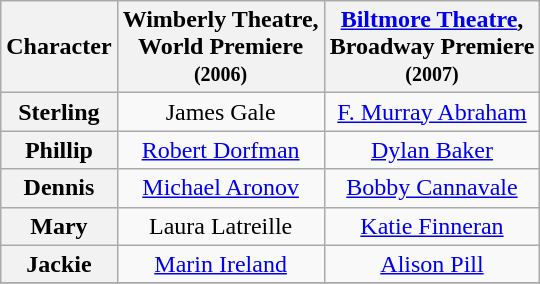<table class="wikitable">
<tr>
<th>Character</th>
<th>Wimberly Theatre, <br> World Premiere <br> <small>(2006)</small></th>
<th><a href='#'>Biltmore Theatre</a>, <br> Broadway Premiere <br> <small> (2007) </small></th>
</tr>
<tr>
<th>Sterling</th>
<td align="center" ,>James Gale</td>
<td align="center"><a href='#'>F. Murray Abraham</a></td>
</tr>
<tr>
<th>Phillip</th>
<td align="center" ,><a href='#'>Robert Dorfman</a></td>
<td align="center"><a href='#'>Dylan Baker</a></td>
</tr>
<tr>
<th>Dennis</th>
<td align="center" ,><a href='#'>Michael Aronov</a></td>
<td align="center"><a href='#'>Bobby Cannavale</a></td>
</tr>
<tr>
<th>Mary</th>
<td align="center" ,>Laura Latreille</td>
<td align="center"><a href='#'>Katie Finneran</a></td>
</tr>
<tr>
<th>Jackie</th>
<td align="center" ,><a href='#'>Marin Ireland</a></td>
<td align="center"><a href='#'>Alison Pill</a></td>
</tr>
<tr>
</tr>
</table>
